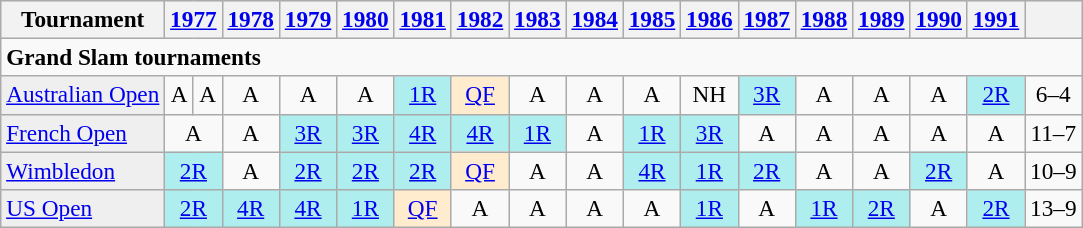<table class=wikitable style=text-align:center;font-size:97%>
<tr style="background:#efefef;">
<th>Tournament</th>
<th colspan=2><a href='#'>1977</a></th>
<th><a href='#'>1978</a></th>
<th><a href='#'>1979</a></th>
<th><a href='#'>1980</a></th>
<th><a href='#'>1981</a></th>
<th><a href='#'>1982</a></th>
<th><a href='#'>1983</a></th>
<th><a href='#'>1984</a></th>
<th><a href='#'>1985</a></th>
<th><a href='#'>1986</a></th>
<th><a href='#'>1987</a></th>
<th><a href='#'>1988</a></th>
<th><a href='#'>1989</a></th>
<th><a href='#'>1990</a></th>
<th><a href='#'>1991</a></th>
<th></th>
</tr>
<tr>
<td colspan="25" style="text-align:left;"><strong>Grand Slam tournaments</strong></td>
</tr>
<tr>
<td style="background:#efefef; text-align:left;"><a href='#'>Australian Open</a></td>
<td style="text-align:center;">A</td>
<td style="text-align:center;">A</td>
<td style="text-align:center;">A</td>
<td style="text-align:center;">A</td>
<td style="text-align:center;">A</td>
<td style="text-align:center; background:#afeeee;"><a href='#'>1R</a></td>
<td style="text-align:center; background:#ffebcd;"><a href='#'>QF</a></td>
<td style="text-align:center;">A</td>
<td style="text-align:center;">A</td>
<td style="text-align:center;">A</td>
<td style="text-align:center;">NH</td>
<td style="text-align:center; background:#afeeee;"><a href='#'>3R</a></td>
<td style="text-align:center;">A</td>
<td style="text-align:center;">A</td>
<td style="text-align:center;">A</td>
<td style="text-align:center; background:#afeeee;"><a href='#'>2R</a></td>
<td>6–4</td>
</tr>
<tr>
<td style="background:#efefef; text-align:left;"><a href='#'>French Open</a></td>
<td style="text-align:center;" colspan="2">A</td>
<td style="text-align:center;">A</td>
<td style="text-align:center; background:#afeeee;"><a href='#'>3R</a></td>
<td style="text-align:center; background:#afeeee;"><a href='#'>3R</a></td>
<td style="text-align:center; background:#afeeee;"><a href='#'>4R</a></td>
<td style="text-align:center; background:#afeeee;"><a href='#'>4R</a></td>
<td style="text-align:center; background:#afeeee;"><a href='#'>1R</a></td>
<td style="text-align:center;">A</td>
<td style="text-align:center; background:#afeeee;"><a href='#'>1R</a></td>
<td style="text-align:center; background:#afeeee;"><a href='#'>3R</a></td>
<td style="text-align:center;">A</td>
<td style="text-align:center;">A</td>
<td style="text-align:center;">A</td>
<td style="text-align:center;">A</td>
<td style="text-align:center;">A</td>
<td>11–7</td>
</tr>
<tr>
<td style="background:#efefef; text-align:left;"><a href='#'>Wimbledon</a></td>
<td style="text-align:center; background:#afeeee;" colspan="2"><a href='#'>2R</a></td>
<td style="text-align:center;">A</td>
<td style="text-align:center; background:#afeeee;"><a href='#'>2R</a></td>
<td style="text-align:center; background:#afeeee;"><a href='#'>2R</a></td>
<td style="text-align:center; background:#afeeee;"><a href='#'>2R</a></td>
<td style="text-align:center; background:#ffebcd;"><a href='#'>QF</a></td>
<td style="text-align:center;">A</td>
<td style="text-align:center;">A</td>
<td style="text-align:center; background:#afeeee;"><a href='#'>4R</a></td>
<td style="text-align:center; background:#afeeee;"><a href='#'>1R</a></td>
<td style="text-align:center; background:#afeeee;"><a href='#'>2R</a></td>
<td style="text-align:center;">A</td>
<td style="text-align:center;">A</td>
<td style="text-align:center; background:#afeeee;"><a href='#'>2R</a></td>
<td style="text-align:center;">A</td>
<td>10–9</td>
</tr>
<tr>
<td style="background:#efefef; text-align:left;"><a href='#'>US Open</a></td>
<td style="text-align:center; background:#afeeee;" colspan="2"><a href='#'>2R</a></td>
<td style="text-align:center; background:#afeeee;"><a href='#'>4R</a></td>
<td style="text-align:center; background:#afeeee;"><a href='#'>4R</a></td>
<td style="text-align:center; background:#afeeee;"><a href='#'>1R</a></td>
<td style="text-align:center; background:#ffebcd;"><a href='#'>QF</a></td>
<td style="text-align:center;">A</td>
<td style="text-align:center;">A</td>
<td style="text-align:center;">A</td>
<td style="text-align:center;">A</td>
<td style="text-align:center; background:#afeeee;"><a href='#'>1R</a></td>
<td style="text-align:center;">A</td>
<td style="text-align:center; background:#afeeee;"><a href='#'>1R</a></td>
<td style="text-align:center; background:#afeeee;"><a href='#'>2R</a></td>
<td style="text-align:center;">A</td>
<td style="text-align:center; background:#afeeee;"><a href='#'>2R</a></td>
<td>13–9</td>
</tr>
</table>
